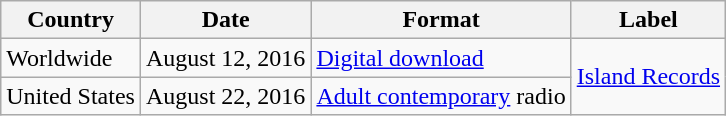<table class="wikitable">
<tr>
<th>Country</th>
<th>Date</th>
<th>Format</th>
<th>Label</th>
</tr>
<tr>
<td>Worldwide</td>
<td>August 12, 2016</td>
<td><a href='#'>Digital download</a></td>
<td rowspan="2"><a href='#'>Island Records</a></td>
</tr>
<tr>
<td>United States</td>
<td>August 22, 2016</td>
<td><a href='#'>Adult contemporary</a> radio</td>
</tr>
</table>
